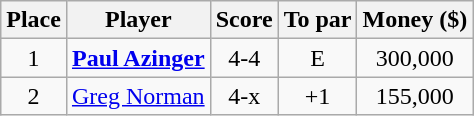<table class="wikitable">
<tr>
<th>Place</th>
<th>Player</th>
<th>Score</th>
<th>To par</th>
<th>Money ($)</th>
</tr>
<tr>
<td align=center>1</td>
<td> <strong><a href='#'>Paul Azinger</a></strong></td>
<td align=center>4-4</td>
<td align=center>E</td>
<td align=center>300,000</td>
</tr>
<tr>
<td align=center>2</td>
<td> <a href='#'>Greg Norman</a></td>
<td align=center>4-x</td>
<td align=center>+1</td>
<td align=center>155,000</td>
</tr>
</table>
